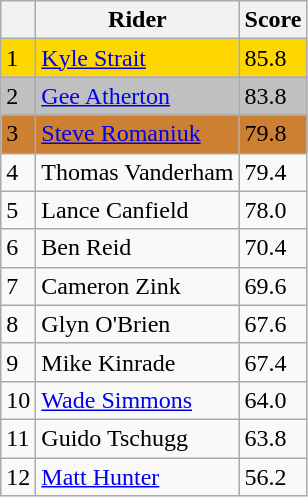<table class="wikitable">
<tr>
<th></th>
<th>Rider</th>
<th>Score</th>
</tr>
<tr style="background:gold;">
<td>1</td>
<td> <a href='#'>Kyle Strait</a></td>
<td>85.8</td>
</tr>
<tr style="background:silver;">
<td>2</td>
<td> <a href='#'>Gee Atherton</a></td>
<td>83.8</td>
</tr>
<tr style="background:#cd7f32;">
<td>3</td>
<td> <a href='#'>Steve Romaniuk</a></td>
<td>79.8</td>
</tr>
<tr>
<td>4</td>
<td> Thomas Vanderham</td>
<td>79.4</td>
</tr>
<tr>
<td>5</td>
<td> Lance Canfield</td>
<td>78.0</td>
</tr>
<tr>
<td>6</td>
<td> Ben Reid</td>
<td>70.4</td>
</tr>
<tr>
<td>7</td>
<td> Cameron Zink</td>
<td>69.6</td>
</tr>
<tr>
<td>8</td>
<td> Glyn O'Brien</td>
<td>67.6</td>
</tr>
<tr>
<td>9</td>
<td> Mike Kinrade</td>
<td>67.4</td>
</tr>
<tr>
<td>10</td>
<td> <a href='#'>Wade Simmons</a></td>
<td>64.0</td>
</tr>
<tr>
<td>11</td>
<td> Guido Tschugg</td>
<td>63.8</td>
</tr>
<tr>
<td>12</td>
<td> <a href='#'>Matt Hunter</a></td>
<td>56.2</td>
</tr>
</table>
